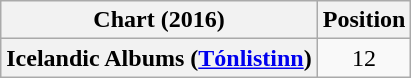<table class="wikitable plainrowheaders" style="text-align:center;">
<tr>
<th>Chart (2016)</th>
<th>Position</th>
</tr>
<tr>
<th scope="row">Icelandic Albums (<a href='#'>Tónlistinn</a>)</th>
<td>12</td>
</tr>
</table>
